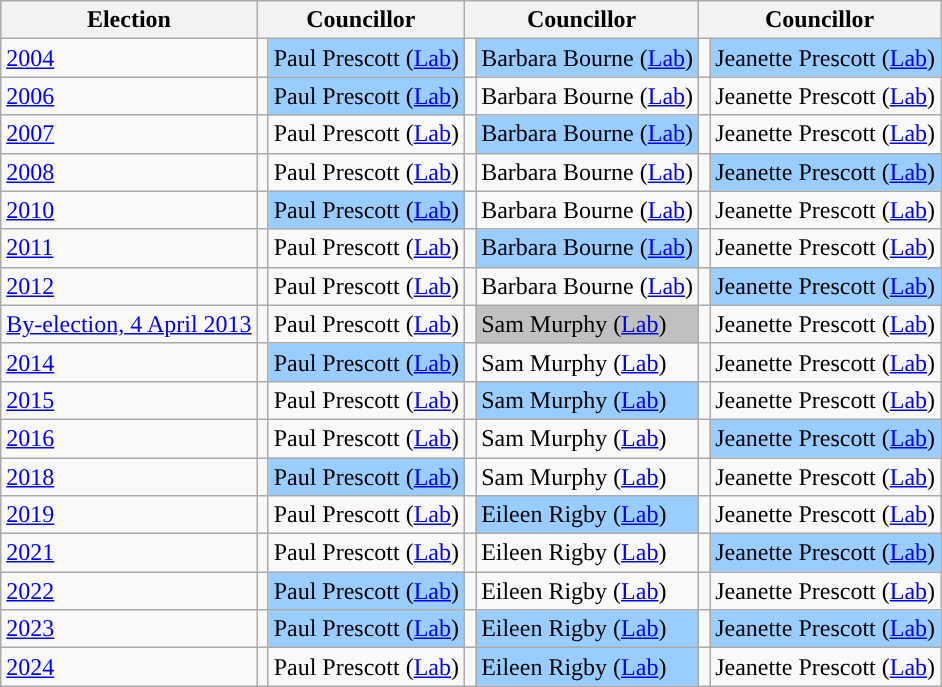<table class="wikitable">
<tr>
<th>Election</th>
<th colspan="2">Councillor</th>
<th colspan="2">Councillor</th>
<th colspan="2">Councillor</th>
</tr>
<tr>
<td><a href='#'>2004</a></td>
<td style="background-color: "></td>
<td bgcolor="#99CCFF">Paul Prescott (<a href='#'>Lab</a>)</td>
<td style="background-color: "></td>
<td bgcolor="#99CCFF">Barbara Bourne (<a href='#'>Lab</a>)</td>
<td style="background-color: "></td>
<td bgcolor="#99CCFF">Jeanette Prescott (<a href='#'>Lab</a>)</td>
</tr>
<tr>
<td><a href='#'>2006</a></td>
<td style="background-color: "></td>
<td bgcolor="#99CCFF">Paul Prescott (<a href='#'>Lab</a>)</td>
<td style="background-color: "></td>
<td>Barbara Bourne (<a href='#'>Lab</a>)</td>
<td style="background-color: "></td>
<td>Jeanette Prescott (<a href='#'>Lab</a>)</td>
</tr>
<tr>
<td><a href='#'>2007</a></td>
<td style="background-color: "></td>
<td>Paul Prescott (<a href='#'>Lab</a>)</td>
<td style="background-color: "></td>
<td bgcolor="#99CCFF">Barbara Bourne (<a href='#'>Lab</a>)</td>
<td style="background-color: "></td>
<td>Jeanette Prescott (<a href='#'>Lab</a>)</td>
</tr>
<tr>
<td><a href='#'>2008</a></td>
<td style="background-color: "></td>
<td>Paul Prescott (<a href='#'>Lab</a>)</td>
<td style="background-color: "></td>
<td>Barbara Bourne (<a href='#'>Lab</a>)</td>
<td style="background-color: "></td>
<td bgcolor="#99CCFF">Jeanette Prescott (<a href='#'>Lab</a>)</td>
</tr>
<tr>
<td><a href='#'>2010</a></td>
<td style="background-color: "></td>
<td bgcolor="#99CCFF">Paul Prescott (<a href='#'>Lab</a>)</td>
<td style="background-color: "></td>
<td>Barbara Bourne (<a href='#'>Lab</a>)</td>
<td style="background-color: "></td>
<td>Jeanette Prescott (<a href='#'>Lab</a>)</td>
</tr>
<tr>
<td><a href='#'>2011</a></td>
<td style="background-color: "></td>
<td>Paul Prescott (<a href='#'>Lab</a>)</td>
<td style="background-color: "></td>
<td bgcolor="#99CCFF">Barbara Bourne (<a href='#'>Lab</a>)</td>
<td style="background-color: "></td>
<td>Jeanette Prescott (<a href='#'>Lab</a>)</td>
</tr>
<tr>
<td><a href='#'>2012</a></td>
<td style="background-color: "></td>
<td>Paul Prescott (<a href='#'>Lab</a>)</td>
<td style="background-color: "></td>
<td>Barbara Bourne (<a href='#'>Lab</a>)</td>
<td style="background-color: "></td>
<td bgcolor="#99CCFF">Jeanette Prescott (<a href='#'>Lab</a>)</td>
</tr>
<tr>
<td><a href='#'>By-election, 4 April 2013</a></td>
<td style="background-color: "></td>
<td>Paul Prescott (<a href='#'>Lab</a>)</td>
<td style="background-color: "></td>
<td bgcolor="#C0C0C0">Sam Murphy (<a href='#'>Lab</a>)</td>
<td style="background-color: "></td>
<td>Jeanette Prescott (<a href='#'>Lab</a>)</td>
</tr>
<tr>
<td><a href='#'>2014</a></td>
<td style="background-color: "></td>
<td bgcolor="#99CCFF">Paul Prescott (<a href='#'>Lab</a>)</td>
<td style="background-color: "></td>
<td>Sam Murphy (<a href='#'>Lab</a>)</td>
<td style="background-color: "></td>
<td>Jeanette Prescott (<a href='#'>Lab</a>)</td>
</tr>
<tr>
<td><a href='#'>2015</a></td>
<td style="background-color: "></td>
<td>Paul Prescott (<a href='#'>Lab</a>)</td>
<td style="background-color: "></td>
<td bgcolor="#99CCFF">Sam Murphy (<a href='#'>Lab</a>)</td>
<td style="background-color: "></td>
<td>Jeanette Prescott (<a href='#'>Lab</a>)</td>
</tr>
<tr>
<td><a href='#'>2016</a></td>
<td style="background-color: "></td>
<td>Paul Prescott (<a href='#'>Lab</a>)</td>
<td style="background-color: "></td>
<td>Sam Murphy (<a href='#'>Lab</a>)</td>
<td style="background-color: "></td>
<td bgcolor="#99CCFF">Jeanette Prescott (<a href='#'>Lab</a>)</td>
</tr>
<tr>
<td><a href='#'>2018</a></td>
<td style="background-color: "></td>
<td bgcolor="#99CCFF">Paul Prescott (<a href='#'>Lab</a>)</td>
<td style="background-color: "></td>
<td>Sam Murphy (<a href='#'>Lab</a>)</td>
<td style="background-color: "></td>
<td>Jeanette Prescott (<a href='#'>Lab</a>)</td>
</tr>
<tr>
<td><a href='#'>2019</a></td>
<td style="background-color: "></td>
<td>Paul Prescott (<a href='#'>Lab</a>)</td>
<td style="background-color: "></td>
<td bgcolor="#99CCFF">Eileen Rigby (<a href='#'>Lab</a>)</td>
<td style="background-color: "></td>
<td>Jeanette Prescott (<a href='#'>Lab</a>)</td>
</tr>
<tr>
<td><a href='#'>2021</a></td>
<td style="background-color: "></td>
<td>Paul Prescott (<a href='#'>Lab</a>)</td>
<td style="background-color: "></td>
<td>Eileen Rigby (<a href='#'>Lab</a>)</td>
<td style="background-color: "></td>
<td bgcolor="#99CCFF">Jeanette Prescott (<a href='#'>Lab</a>)</td>
</tr>
<tr>
<td><a href='#'>2022</a></td>
<td style="background-color: "></td>
<td bgcolor="#99CCFF">Paul Prescott (<a href='#'>Lab</a>)</td>
<td style="background-color: "></td>
<td>Eileen Rigby (<a href='#'>Lab</a>)</td>
<td style="background-color: "></td>
<td>Jeanette Prescott (<a href='#'>Lab</a>)</td>
</tr>
<tr>
<td><a href='#'>2023</a></td>
<td style="background-color: "></td>
<td bgcolor="#99CCFF">Paul Prescott (<a href='#'>Lab</a>)</td>
<td style="background-color: "></td>
<td bgcolor="#99CCFF">Eileen Rigby (<a href='#'>Lab</a>)</td>
<td style="background-color: "></td>
<td bgcolor="#99CCFF">Jeanette Prescott (<a href='#'>Lab</a>)</td>
</tr>
<tr>
<td><a href='#'>2024</a></td>
<td style="background-color: "></td>
<td>Paul Prescott (<a href='#'>Lab</a>)</td>
<td style="background-color: "></td>
<td bgcolor="#99CCFF">Eileen Rigby   (<a href='#'>Lab</a>)</td>
<td style="background-color: "></td>
<td>Jeanette Prescott (<a href='#'>Lab</a>)</td>
</tr>
</table>
